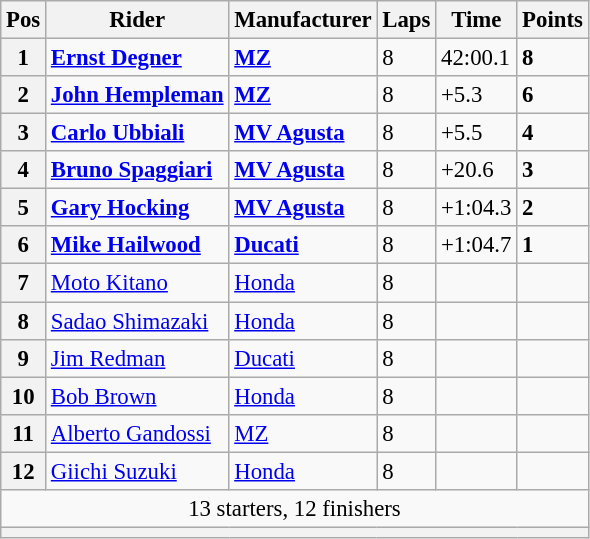<table class="wikitable" style="font-size: 95%;">
<tr>
<th>Pos</th>
<th>Rider</th>
<th>Manufacturer</th>
<th>Laps</th>
<th>Time</th>
<th>Points</th>
</tr>
<tr>
<th>1</th>
<td> <strong><a href='#'>Ernst Degner</a></strong></td>
<td><strong><a href='#'>MZ</a></strong></td>
<td>8</td>
<td>42:00.1</td>
<td><strong>8</strong></td>
</tr>
<tr>
<th>2</th>
<td> <strong><a href='#'>John Hempleman</a></strong></td>
<td><strong><a href='#'>MZ</a></strong></td>
<td>8</td>
<td>+5.3</td>
<td><strong>6</strong></td>
</tr>
<tr>
<th>3</th>
<td> <strong><a href='#'>Carlo Ubbiali</a></strong></td>
<td><strong><a href='#'>MV Agusta</a></strong></td>
<td>8</td>
<td>+5.5</td>
<td><strong>4</strong></td>
</tr>
<tr>
<th>4</th>
<td> <strong><a href='#'>Bruno Spaggiari</a></strong></td>
<td><strong><a href='#'>MV Agusta</a></strong></td>
<td>8</td>
<td>+20.6</td>
<td><strong>3</strong></td>
</tr>
<tr>
<th>5</th>
<td> <strong><a href='#'>Gary Hocking</a></strong></td>
<td><strong><a href='#'>MV Agusta</a></strong></td>
<td>8</td>
<td>+1:04.3</td>
<td><strong>2</strong></td>
</tr>
<tr>
<th>6</th>
<td> <strong><a href='#'>Mike Hailwood</a></strong></td>
<td><strong><a href='#'>Ducati</a></strong></td>
<td>8</td>
<td>+1:04.7</td>
<td><strong>1</strong></td>
</tr>
<tr>
<th>7</th>
<td> <a href='#'>Moto Kitano</a></td>
<td><a href='#'>Honda</a></td>
<td>8</td>
<td></td>
<td></td>
</tr>
<tr>
<th>8</th>
<td> <a href='#'>Sadao Shimazaki</a></td>
<td><a href='#'>Honda</a></td>
<td>8</td>
<td></td>
<td></td>
</tr>
<tr>
<th>9</th>
<td> <a href='#'>Jim Redman</a></td>
<td><a href='#'>Ducati</a></td>
<td>8</td>
<td></td>
<td></td>
</tr>
<tr>
<th>10</th>
<td> <a href='#'>Bob Brown</a></td>
<td><a href='#'>Honda</a></td>
<td>8</td>
<td></td>
<td></td>
</tr>
<tr>
<th>11</th>
<td> <a href='#'>Alberto Gandossi</a></td>
<td><a href='#'>MZ</a></td>
<td>8</td>
<td></td>
<td></td>
</tr>
<tr>
<th>12</th>
<td> <a href='#'>Giichi Suzuki</a></td>
<td><a href='#'>Honda</a></td>
<td>8</td>
<td></td>
<td></td>
</tr>
<tr>
<td colspan=6 align=center>13 starters, 12 finishers</td>
</tr>
<tr>
<th colspan=6></th>
</tr>
</table>
